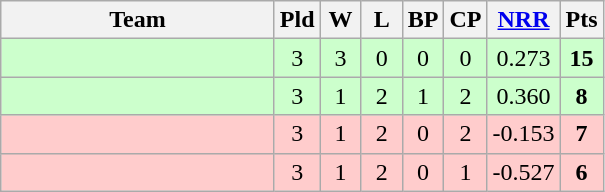<table class="wikitable" style="text-align:center">
<tr>
<th width=175>Team</th>
<th width=20 abbr="Played">Pld</th>
<th width=20 abbr="Won">W</th>
<th width=20 abbr="Lost">L</th>
<th width=20 abbr="Bonus points">BP</th>
<th width=20 abbr="Consolation Points">CP</th>
<th width=20 abbr="Net run rate"><a href='#'>NRR</a></th>
<th width=20 abbr="Points">Pts</th>
</tr>
<tr bgcolor="#ccffcc">
<td align="left"></td>
<td>3</td>
<td>3</td>
<td>0</td>
<td>0</td>
<td>0</td>
<td>0.273</td>
<td><strong>15</strong></td>
</tr>
<tr bgcolor="#ccffcc">
<td align="left"></td>
<td>3</td>
<td>1</td>
<td>2</td>
<td>1</td>
<td>2</td>
<td>0.360</td>
<td><strong>8</strong></td>
</tr>
<tr bgcolor="#ffcccc">
<td align="left"></td>
<td>3</td>
<td>1</td>
<td>2</td>
<td>0</td>
<td>2</td>
<td>-0.153</td>
<td><strong>7</strong></td>
</tr>
<tr bgcolor="#ffcccc">
<td align="left"></td>
<td>3</td>
<td>1</td>
<td>2</td>
<td>0</td>
<td>1</td>
<td>-0.527</td>
<td><strong>6</strong></td>
</tr>
</table>
